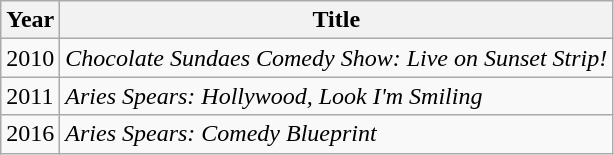<table class="wikitable">
<tr>
<th>Year</th>
<th>Title</th>
</tr>
<tr>
<td>2010</td>
<td><em>Chocolate Sundaes Comedy Show: Live on Sunset Strip!</em></td>
</tr>
<tr>
<td>2011</td>
<td><em>Aries Spears: Hollywood, Look I'm Smiling</em></td>
</tr>
<tr>
<td>2016</td>
<td><em>Aries Spears: Comedy Blueprint</em></td>
</tr>
</table>
